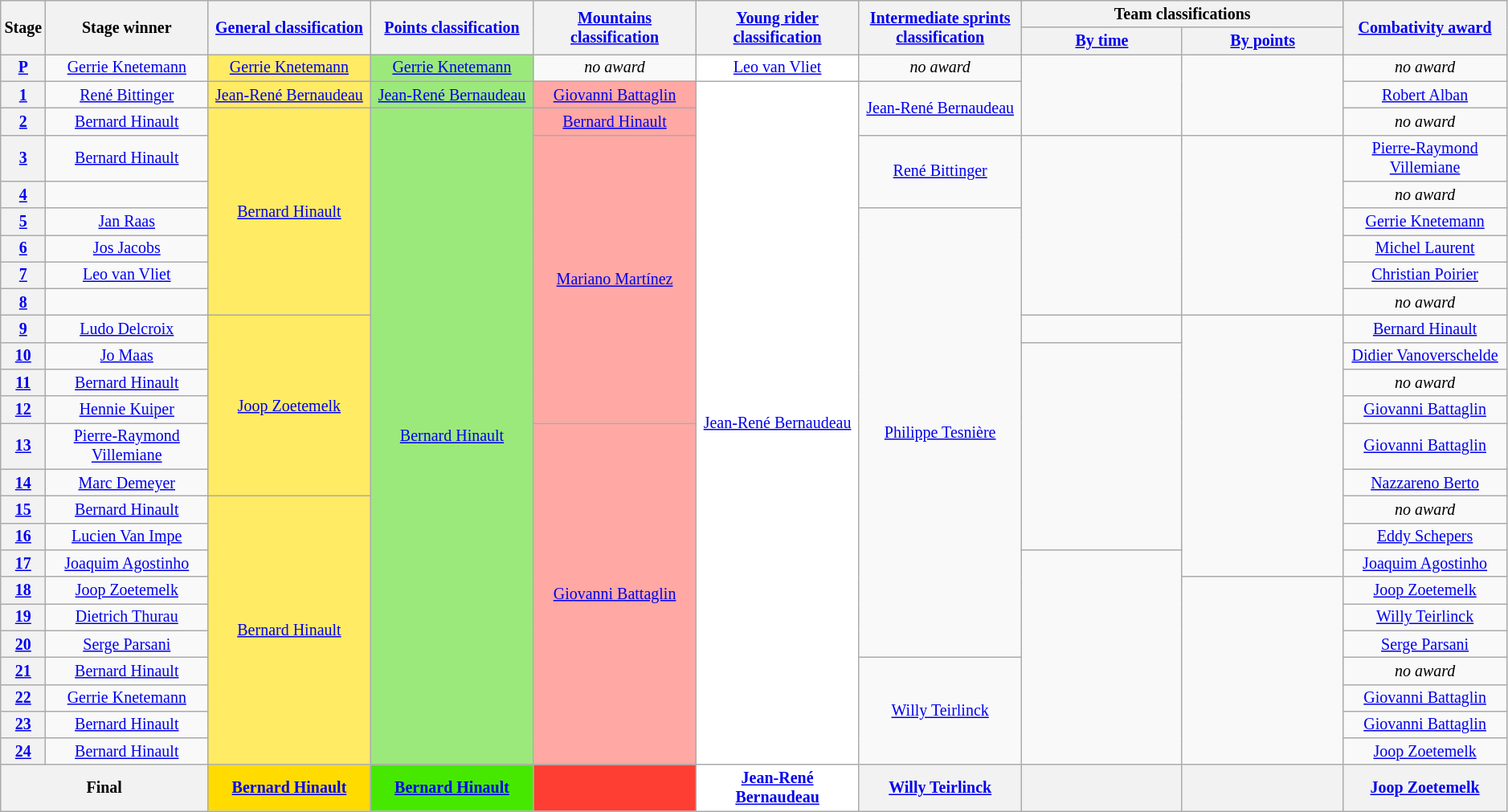<table class="wikitable" style="text-align:center; font-size:smaller; clear:both;">
<tr>
<th scope="col" style="width:1%;" rowspan="2">Stage</th>
<th scope="col" style="width:11%;" rowspan="2">Stage winner</th>
<th scope="col" style="width:11%;" rowspan="2"><a href='#'>General classification</a><br></th>
<th scope="col" style="width:11%;" rowspan="2"><a href='#'>Points classification</a><br></th>
<th scope="col" style="width:11%;" rowspan="2"><a href='#'>Mountains classification</a><br></th>
<th scope="col" style="width:11%;" rowspan="2"><a href='#'>Young rider classification</a><br></th>
<th scope="col" style="width:11%;" rowspan="2"><a href='#'>Intermediate sprints classification</a></th>
<th scope="col" style="width:22%;" colspan="2">Team classifications</th>
<th scope="col" style="width:11%;" rowspan="2"><a href='#'>Combativity award</a></th>
</tr>
<tr>
<th scope="col" style="width:11%;"><a href='#'>By time</a></th>
<th scope="col" style="width:11%;"><a href='#'>By points</a></th>
</tr>
<tr>
<th scope="row"><a href='#'>P</a></th>
<td><a href='#'>Gerrie Knetemann</a></td>
<td style="background:#FFEB64;"><a href='#'>Gerrie Knetemann</a></td>
<td style="background:#9CE97B;"><a href='#'>Gerrie Knetemann</a></td>
<td><em>no award</em></td>
<td style="background:white;"><a href='#'>Leo van Vliet</a></td>
<td><em>no award</em></td>
<td rowspan="3"></td>
<td rowspan="3"></td>
<td><em>no award</em></td>
</tr>
<tr>
<th scope="row"><a href='#'>1</a></th>
<td><a href='#'>René Bittinger</a></td>
<td style="background:#FFEB64;"><a href='#'>Jean-René Bernaudeau</a></td>
<td style="background:#9CE97B;"><a href='#'>Jean-René Bernaudeau</a></td>
<td style="background:#FFA8A4;"><a href='#'>Giovanni Battaglin</a></td>
<td style="background:white;" rowspan="24"><a href='#'>Jean-René Bernaudeau</a></td>
<td rowspan="2"><a href='#'>Jean-René Bernaudeau</a></td>
<td><a href='#'>Robert Alban</a></td>
</tr>
<tr>
<th scope="row"><a href='#'>2</a></th>
<td><a href='#'>Bernard Hinault</a></td>
<td style="background:#FFEB64;" rowspan="7"><a href='#'>Bernard Hinault</a></td>
<td style="background:#9CE97B;" rowspan="23"><a href='#'>Bernard Hinault</a></td>
<td style="background:#FFA8A4;"><a href='#'>Bernard Hinault</a></td>
<td><em>no award</em></td>
</tr>
<tr>
<th scope="row"><a href='#'>3</a></th>
<td><a href='#'>Bernard Hinault</a></td>
<td style="background:#FFA8A4;" rowspan="10"><a href='#'>Mariano Martínez</a></td>
<td rowspan="2"><a href='#'>René Bittinger</a></td>
<td rowspan="6"></td>
<td rowspan="6"></td>
<td><a href='#'>Pierre-Raymond Villemiane</a></td>
</tr>
<tr>
<th scope="row"><a href='#'>4</a></th>
<td></td>
<td><em>no award</em></td>
</tr>
<tr>
<th scope="row"><a href='#'>5</a></th>
<td><a href='#'>Jan Raas</a></td>
<td rowspan="16"><a href='#'>Philippe Tesnière</a></td>
<td><a href='#'>Gerrie Knetemann</a></td>
</tr>
<tr>
<th scope="row"><a href='#'>6</a></th>
<td><a href='#'>Jos Jacobs</a></td>
<td><a href='#'>Michel Laurent</a></td>
</tr>
<tr>
<th scope="row"><a href='#'>7</a></th>
<td><a href='#'>Leo van Vliet</a></td>
<td><a href='#'>Christian Poirier</a></td>
</tr>
<tr>
<th scope="row"><a href='#'>8</a></th>
<td></td>
<td><em>no award</em></td>
</tr>
<tr>
<th scope="row"><a href='#'>9</a></th>
<td><a href='#'>Ludo Delcroix</a></td>
<td style="background:#FFEB64;" rowspan="6"><a href='#'>Joop Zoetemelk</a></td>
<td></td>
<td rowspan="9"></td>
<td><a href='#'>Bernard Hinault</a></td>
</tr>
<tr>
<th scope="row"><a href='#'>10</a></th>
<td><a href='#'>Jo Maas</a></td>
<td rowspan="7"></td>
<td><a href='#'>Didier Vanoverschelde</a></td>
</tr>
<tr>
<th scope="row"><a href='#'>11</a></th>
<td><a href='#'>Bernard Hinault</a></td>
<td><em>no award</em></td>
</tr>
<tr>
<th scope="row"><a href='#'>12</a></th>
<td><a href='#'>Hennie Kuiper</a></td>
<td><a href='#'>Giovanni Battaglin</a></td>
</tr>
<tr>
<th scope="row"><a href='#'>13</a></th>
<td><a href='#'>Pierre-Raymond Villemiane</a></td>
<td style="background:#FFA8A4;" rowspan="12"><a href='#'>Giovanni Battaglin</a></td>
<td><a href='#'>Giovanni Battaglin</a></td>
</tr>
<tr>
<th scope="row"><a href='#'>14</a></th>
<td><a href='#'>Marc Demeyer</a></td>
<td><a href='#'>Nazzareno Berto</a></td>
</tr>
<tr>
<th scope="row"><a href='#'>15</a></th>
<td><a href='#'>Bernard Hinault</a></td>
<td style="background:#FFEB64;" rowspan="10"><a href='#'>Bernard Hinault</a></td>
<td><em>no award</em></td>
</tr>
<tr>
<th scope="row"><a href='#'>16</a></th>
<td><a href='#'>Lucien Van Impe</a></td>
<td><a href='#'>Eddy Schepers</a></td>
</tr>
<tr>
<th scope="row"><a href='#'>17</a></th>
<td><a href='#'>Joaquim Agostinho</a></td>
<td rowspan="8"></td>
<td><a href='#'>Joaquim Agostinho</a></td>
</tr>
<tr>
<th scope="row"><a href='#'>18</a></th>
<td><a href='#'>Joop Zoetemelk</a></td>
<td rowspan="7"></td>
<td><a href='#'>Joop Zoetemelk</a></td>
</tr>
<tr>
<th scope="row"><a href='#'>19</a></th>
<td><a href='#'>Dietrich Thurau</a></td>
<td><a href='#'>Willy Teirlinck</a></td>
</tr>
<tr>
<th scope="row"><a href='#'>20</a></th>
<td><a href='#'>Serge Parsani</a></td>
<td><a href='#'>Serge Parsani</a></td>
</tr>
<tr>
<th scope="row"><a href='#'>21</a></th>
<td><a href='#'>Bernard Hinault</a></td>
<td rowspan="4"><a href='#'>Willy Teirlinck</a></td>
<td><em>no award</em></td>
</tr>
<tr>
<th scope="row"><a href='#'>22</a></th>
<td><a href='#'>Gerrie Knetemann</a></td>
<td><a href='#'>Giovanni Battaglin</a></td>
</tr>
<tr>
<th scope="row"><a href='#'>23</a></th>
<td><a href='#'>Bernard Hinault</a></td>
<td><a href='#'>Giovanni Battaglin</a></td>
</tr>
<tr>
<th scope="row"><a href='#'>24</a></th>
<td><a href='#'>Bernard Hinault</a></td>
<td><a href='#'>Joop Zoetemelk</a></td>
</tr>
<tr>
<th scope="row" colspan="2">Final</th>
<th style="background:#FFDB00;"><a href='#'>Bernard Hinault</a></th>
<th style="background:#46E800;"><a href='#'>Bernard Hinault</a></th>
<th style="background:#FF3E33;"></th>
<th style="background:white;"><a href='#'>Jean-René Bernaudeau</a></th>
<th><a href='#'>Willy Teirlinck</a></th>
<th></th>
<th></th>
<th><a href='#'>Joop Zoetemelk</a></th>
</tr>
</table>
